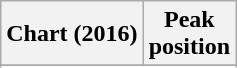<table class="wikitable plainrowheaders sortable" style="text-align:center;">
<tr>
<th scope="col">Chart (2016)</th>
<th scope="col">Peak<br>position</th>
</tr>
<tr>
</tr>
<tr>
</tr>
</table>
